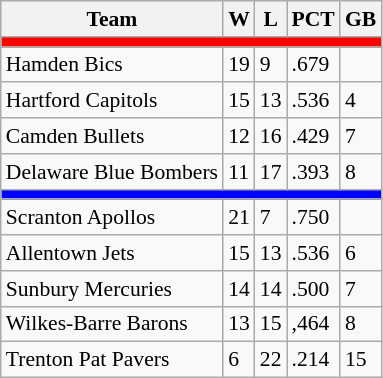<table class="wikitable" style="font-size:90%">
<tr>
<th>Team</th>
<th>W</th>
<th>L</th>
<th>PCT</th>
<th>GB</th>
</tr>
<tr>
<th style="background:red" colspan="5"></th>
</tr>
<tr>
<td>Hamden Bics</td>
<td>19</td>
<td>9</td>
<td>.679</td>
<td></td>
</tr>
<tr>
<td>Hartford Capitols</td>
<td>15</td>
<td>13</td>
<td>.536</td>
<td>4</td>
</tr>
<tr>
<td>Camden Bullets</td>
<td>12</td>
<td>16</td>
<td>.429</td>
<td>7</td>
</tr>
<tr>
<td>Delaware Blue Bombers</td>
<td>11</td>
<td>17</td>
<td>.393</td>
<td>8</td>
</tr>
<tr>
<th style="background:blue" colspan="5"></th>
</tr>
<tr>
<td>Scranton Apollos</td>
<td>21</td>
<td>7</td>
<td>.750</td>
<td></td>
</tr>
<tr>
<td>Allentown Jets</td>
<td>15</td>
<td>13</td>
<td>.536</td>
<td>6</td>
</tr>
<tr>
<td>Sunbury Mercuries</td>
<td>14</td>
<td>14</td>
<td>.500</td>
<td>7</td>
</tr>
<tr>
<td>Wilkes-Barre Barons</td>
<td>13</td>
<td>15</td>
<td>,464</td>
<td>8</td>
</tr>
<tr>
<td>Trenton Pat Pavers</td>
<td>6</td>
<td>22</td>
<td>.214</td>
<td>15</td>
</tr>
</table>
